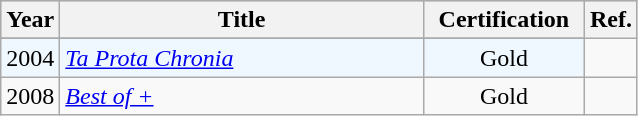<table class="wikitable"|width=100%>
<tr bgcolor="#CCCCCC">
<th width="20">Year</th>
<th width="235">Title</th>
<th width="100">Certification</th>
<th>Ref.</th>
</tr>
<tr>
</tr>
<tr bgcolor="#F0F8FF">
<td>2004</td>
<td><em><a href='#'>Ta Prota Chronia</a></em></td>
<td align="center">Gold</td>
</tr>
<tr>
<td>2008</td>
<td><em><a href='#'>Best of +</a></em></td>
<td align="center">Gold</td>
<td></td>
</tr>
</table>
